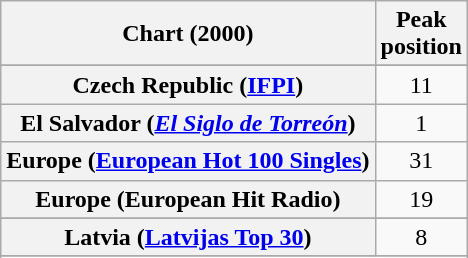<table class="wikitable sortable plainrowheaders" style="text-align:center">
<tr>
<th scope="col">Chart (2000)</th>
<th scope="col">Peak<br>position</th>
</tr>
<tr>
</tr>
<tr>
</tr>
<tr>
<th scope="row">Czech Republic (<a href='#'>IFPI</a>)</th>
<td>11</td>
</tr>
<tr>
<th scope="row">El Salvador (<em><a href='#'>El Siglo de Torreón</a></em>)</th>
<td>1</td>
</tr>
<tr>
<th scope="row">Europe (<a href='#'>European Hot 100 Singles</a>)</th>
<td>31</td>
</tr>
<tr>
<th scope="row">Europe (European Hit Radio)</th>
<td style="text-align:center;">19</td>
</tr>
<tr>
</tr>
<tr>
</tr>
<tr>
<th scope="row">Latvia (<a href='#'>Latvijas Top 30</a>)</th>
<td align="center">8</td>
</tr>
<tr>
</tr>
<tr>
</tr>
<tr>
</tr>
<tr>
</tr>
<tr>
</tr>
<tr>
</tr>
<tr>
</tr>
</table>
